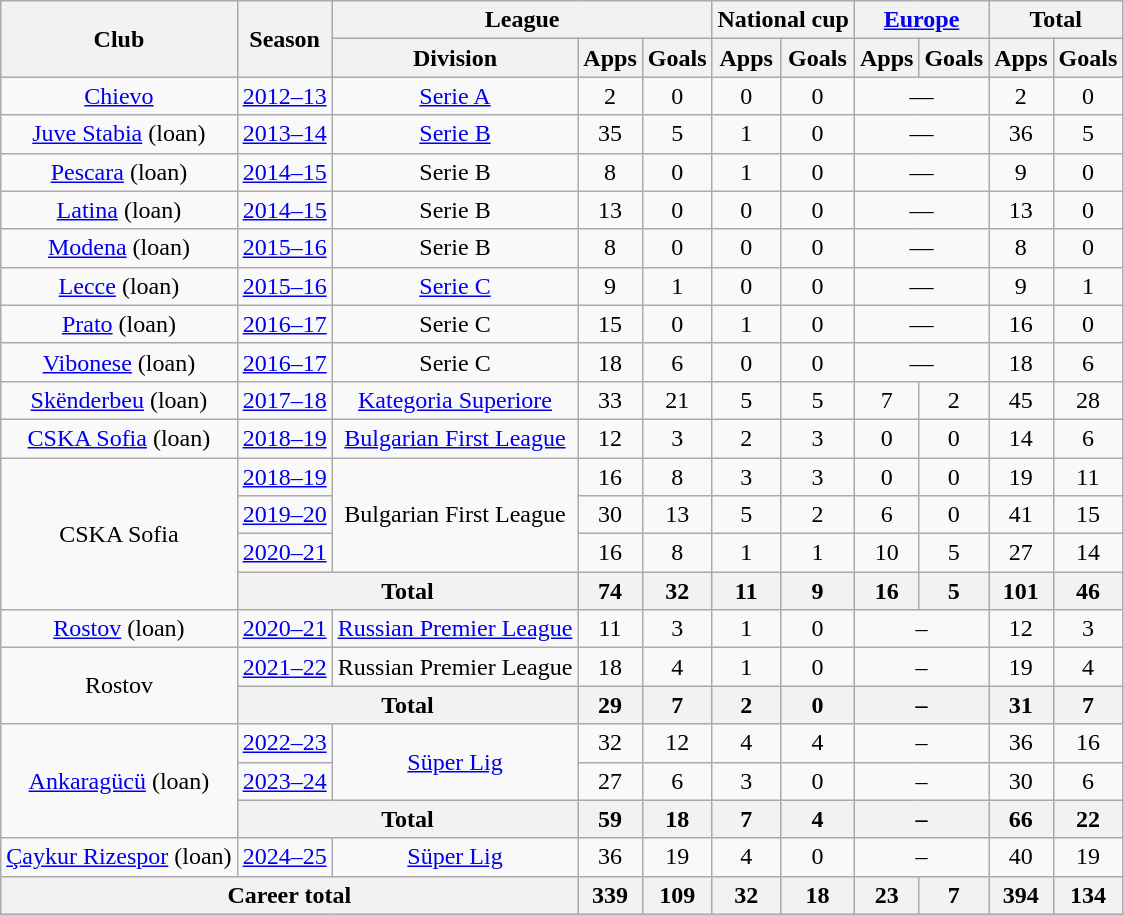<table class="wikitable" style="text-align:center">
<tr>
<th rowspan="2">Club</th>
<th rowspan="2">Season</th>
<th colspan="3">League</th>
<th colspan="2">National cup</th>
<th colspan="2"><a href='#'>Europe</a></th>
<th colspan="2">Total</th>
</tr>
<tr>
<th>Division</th>
<th>Apps</th>
<th>Goals</th>
<th>Apps</th>
<th>Goals</th>
<th>Apps</th>
<th>Goals</th>
<th>Apps</th>
<th>Goals</th>
</tr>
<tr>
<td><a href='#'>Chievo</a></td>
<td><a href='#'>2012–13</a></td>
<td><a href='#'>Serie A</a></td>
<td>2</td>
<td>0</td>
<td>0</td>
<td>0</td>
<td colspan="2">—</td>
<td>2</td>
<td>0</td>
</tr>
<tr>
<td><a href='#'>Juve Stabia</a> (loan)</td>
<td><a href='#'>2013–14</a></td>
<td><a href='#'>Serie B</a></td>
<td>35</td>
<td>5</td>
<td>1</td>
<td>0</td>
<td colspan="2">—</td>
<td>36</td>
<td>5</td>
</tr>
<tr>
<td><a href='#'>Pescara</a> (loan)</td>
<td><a href='#'>2014–15</a></td>
<td>Serie B</td>
<td>8</td>
<td>0</td>
<td>1</td>
<td>0</td>
<td colspan="2">—</td>
<td>9</td>
<td>0</td>
</tr>
<tr>
<td><a href='#'>Latina</a> (loan)</td>
<td><a href='#'>2014–15</a></td>
<td>Serie B</td>
<td>13</td>
<td>0</td>
<td>0</td>
<td>0</td>
<td colspan="2">—</td>
<td>13</td>
<td>0</td>
</tr>
<tr>
<td><a href='#'>Modena</a> (loan)</td>
<td><a href='#'>2015–16</a></td>
<td>Serie B</td>
<td>8</td>
<td>0</td>
<td>0</td>
<td>0</td>
<td colspan="2">—</td>
<td>8</td>
<td>0</td>
</tr>
<tr>
<td><a href='#'>Lecce</a> (loan)</td>
<td><a href='#'>2015–16</a></td>
<td><a href='#'>Serie C</a></td>
<td>9</td>
<td>1</td>
<td>0</td>
<td>0</td>
<td colspan="2">—</td>
<td>9</td>
<td>1</td>
</tr>
<tr>
<td><a href='#'>Prato</a> (loan)</td>
<td><a href='#'>2016–17</a></td>
<td>Serie C</td>
<td>15</td>
<td>0</td>
<td>1</td>
<td>0</td>
<td colspan="2">—</td>
<td>16</td>
<td>0</td>
</tr>
<tr>
<td><a href='#'>Vibonese</a> (loan)</td>
<td><a href='#'>2016–17</a></td>
<td>Serie C</td>
<td>18</td>
<td>6</td>
<td>0</td>
<td>0</td>
<td colspan="2">—</td>
<td>18</td>
<td>6</td>
</tr>
<tr>
<td><a href='#'>Skënderbeu</a> (loan)</td>
<td><a href='#'>2017–18</a></td>
<td><a href='#'>Kategoria Superiore</a></td>
<td>33</td>
<td>21</td>
<td>5</td>
<td>5</td>
<td>7</td>
<td>2</td>
<td>45</td>
<td>28</td>
</tr>
<tr>
<td><a href='#'>CSKA Sofia</a> (loan)</td>
<td><a href='#'>2018–19</a></td>
<td><a href='#'>Bulgarian First League</a></td>
<td>12</td>
<td>3</td>
<td>2</td>
<td>3</td>
<td>0</td>
<td>0</td>
<td>14</td>
<td>6</td>
</tr>
<tr>
<td rowspan="4">CSKA Sofia</td>
<td><a href='#'>2018–19</a></td>
<td rowspan="3">Bulgarian First League</td>
<td>16</td>
<td>8</td>
<td>3</td>
<td>3</td>
<td>0</td>
<td>0</td>
<td>19</td>
<td>11</td>
</tr>
<tr>
<td><a href='#'>2019–20</a></td>
<td>30</td>
<td>13</td>
<td>5</td>
<td>2</td>
<td>6</td>
<td>0</td>
<td>41</td>
<td>15</td>
</tr>
<tr>
<td><a href='#'>2020–21</a></td>
<td>16</td>
<td>8</td>
<td>1</td>
<td>1</td>
<td>10</td>
<td>5</td>
<td>27</td>
<td>14</td>
</tr>
<tr>
<th colspan="2">Total</th>
<th>74</th>
<th>32</th>
<th>11</th>
<th>9</th>
<th>16</th>
<th>5</th>
<th>101</th>
<th>46</th>
</tr>
<tr>
<td><a href='#'>Rostov</a> (loan)</td>
<td><a href='#'>2020–21</a></td>
<td><a href='#'>Russian Premier League</a></td>
<td>11</td>
<td>3</td>
<td>1</td>
<td>0</td>
<td colspan="2">–</td>
<td>12</td>
<td>3</td>
</tr>
<tr>
<td rowspan="2">Rostov</td>
<td><a href='#'>2021–22</a></td>
<td>Russian Premier League</td>
<td>18</td>
<td>4</td>
<td>1</td>
<td>0</td>
<td colspan="2">–</td>
<td>19</td>
<td>4</td>
</tr>
<tr>
<th colspan="2">Total</th>
<th>29</th>
<th>7</th>
<th>2</th>
<th>0</th>
<th colspan="2">–</th>
<th>31</th>
<th>7</th>
</tr>
<tr>
<td rowspan="3"><a href='#'>Ankaragücü</a> (loan)</td>
<td><a href='#'>2022–23</a></td>
<td rowspan="2"><a href='#'>Süper Lig</a></td>
<td>32</td>
<td>12</td>
<td>4</td>
<td>4</td>
<td colspan="2">–</td>
<td>36</td>
<td>16</td>
</tr>
<tr>
<td><a href='#'>2023–24</a></td>
<td>27</td>
<td>6</td>
<td>3</td>
<td>0</td>
<td colspan="2">–</td>
<td>30</td>
<td>6</td>
</tr>
<tr>
<th colspan="2">Total</th>
<th>59</th>
<th>18</th>
<th>7</th>
<th>4</th>
<th colspan="2">–</th>
<th>66</th>
<th>22</th>
</tr>
<tr>
<td><a href='#'>Çaykur Rizespor</a> (loan)</td>
<td><a href='#'>2024–25</a></td>
<td><a href='#'>Süper Lig</a></td>
<td>36</td>
<td>19</td>
<td>4</td>
<td>0</td>
<td colspan="2">–</td>
<td>40</td>
<td>19</td>
</tr>
<tr>
<th colspan="3">Career total</th>
<th>339</th>
<th>109</th>
<th>32</th>
<th>18</th>
<th>23</th>
<th>7</th>
<th>394</th>
<th>134</th>
</tr>
</table>
